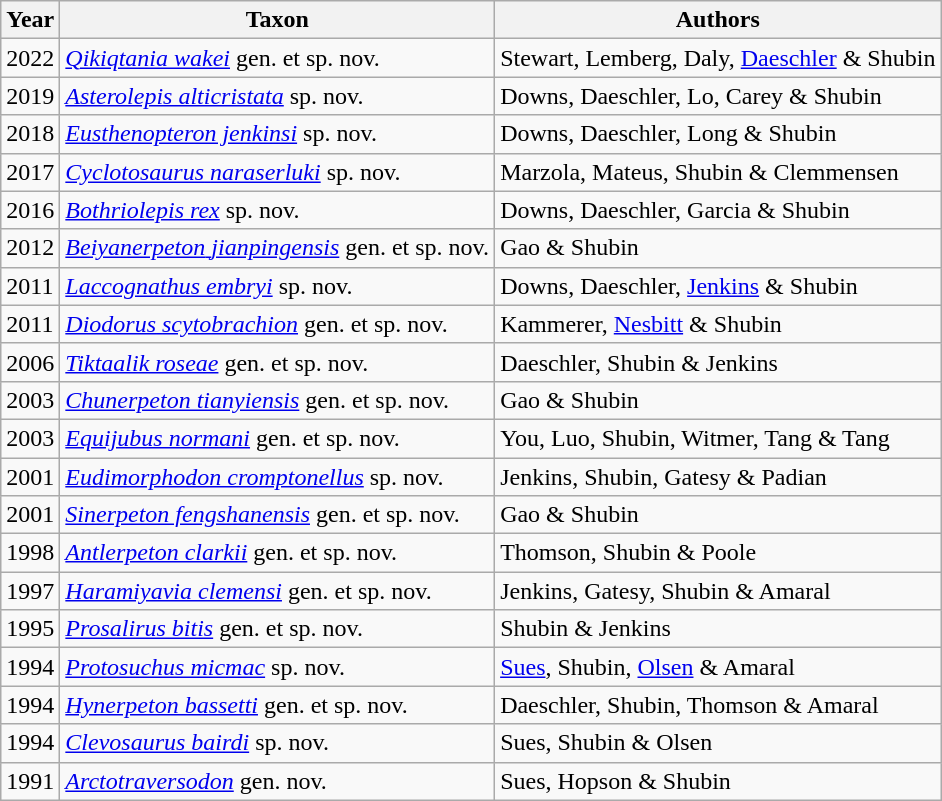<table class="wikitable sortable">
<tr>
<th>Year</th>
<th>Taxon</th>
<th>Authors</th>
</tr>
<tr>
<td>2022</td>
<td><em><a href='#'>Qikiqtania wakei</a></em> gen. et sp. nov.</td>
<td>Stewart, Lemberg, Daly, <a href='#'>Daeschler</a> & Shubin</td>
</tr>
<tr>
<td>2019</td>
<td><em><a href='#'>Asterolepis alticristata</a></em> sp. nov.</td>
<td>Downs, Daeschler, Lo, Carey & Shubin</td>
</tr>
<tr>
<td>2018</td>
<td><em><a href='#'>Eusthenopteron jenkinsi</a></em> sp. nov.</td>
<td>Downs, Daeschler, Long & Shubin</td>
</tr>
<tr>
<td>2017</td>
<td><a href='#'><em>Cyclotosaurus</em> <em>naraserluki</em></a> sp. nov.</td>
<td>Marzola, Mateus, Shubin & Clemmensen</td>
</tr>
<tr>
<td>2016</td>
<td><em><a href='#'>Bothriolepis rex</a></em> sp. nov.</td>
<td>Downs, Daeschler, Garcia & Shubin</td>
</tr>
<tr>
<td>2012</td>
<td><a href='#'><em>Beiyanerpeton</em> <em>jianpingensis</em></a> gen. et sp. nov.</td>
<td>Gao & Shubin</td>
</tr>
<tr>
<td>2011</td>
<td><em><a href='#'>Laccognathus embryi</a></em> sp. nov.</td>
<td>Downs, Daeschler, <a href='#'>Jenkins</a> & Shubin</td>
</tr>
<tr>
<td>2011</td>
<td><a href='#'><em>Diodorus</em> <em>scytobrachion</em></a> gen. et sp. nov.</td>
<td>Kammerer, <a href='#'>Nesbitt</a> & Shubin</td>
</tr>
<tr>
<td>2006</td>
<td><a href='#'><em>Tiktaalik roseae</em></a> gen. et sp. nov.</td>
<td>Daeschler, Shubin & Jenkins</td>
</tr>
<tr>
<td>2003</td>
<td><em><a href='#'>Chunerpeton tianyiensis</a></em> gen. et sp. nov.</td>
<td>Gao & Shubin</td>
</tr>
<tr>
<td>2003</td>
<td><em><a href='#'>Equijubus normani</a></em> gen. et sp. nov.</td>
<td>You, Luo, Shubin, Witmer, Tang & Tang</td>
</tr>
<tr>
<td>2001</td>
<td><a href='#'><em>Eudimorphodon cromptonellus</em></a> sp. nov.</td>
<td>Jenkins, Shubin, Gatesy & Padian</td>
</tr>
<tr>
<td>2001</td>
<td><em><a href='#'>Sinerpeton fengshanensis</a></em> gen. et sp. nov.</td>
<td>Gao & Shubin</td>
</tr>
<tr>
<td>1998</td>
<td><em><a href='#'>Antlerpeton clarkii</a></em> gen. et sp. nov.</td>
<td>Thomson, Shubin & Poole</td>
</tr>
<tr>
<td>1997</td>
<td><em><a href='#'>Haramiyavia clemensi</a></em> gen. et sp. nov.</td>
<td>Jenkins, Gatesy, Shubin & Amaral</td>
</tr>
<tr>
<td>1995</td>
<td><em><a href='#'>Prosalirus bitis</a></em> gen. et sp. nov.</td>
<td>Shubin & Jenkins</td>
</tr>
<tr>
<td>1994</td>
<td><em><a href='#'>Protosuchus micmac</a></em> sp. nov.</td>
<td><a href='#'>Sues</a>, Shubin, <a href='#'>Olsen</a> & Amaral</td>
</tr>
<tr>
<td>1994</td>
<td><em><a href='#'>Hynerpeton bassetti</a></em> gen. et sp. nov.</td>
<td>Daeschler, Shubin, Thomson & Amaral</td>
</tr>
<tr>
<td>1994</td>
<td><em><a href='#'>Clevosaurus bairdi</a></em> sp. nov.</td>
<td>Sues, Shubin & Olsen</td>
</tr>
<tr>
<td>1991</td>
<td><em><a href='#'>Arctotraversodon</a></em> gen. nov.</td>
<td>Sues, Hopson & Shubin</td>
</tr>
</table>
